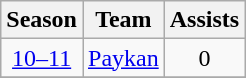<table class="wikitable" style="text-align: center;">
<tr>
<th>Season</th>
<th>Team</th>
<th>Assists</th>
</tr>
<tr>
<td><a href='#'>10–11</a></td>
<td align="left"><a href='#'>Paykan</a></td>
<td>0</td>
</tr>
<tr>
</tr>
</table>
